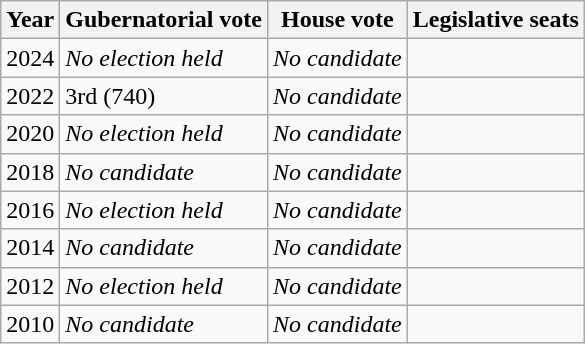<table class="wikitable plainrowheaders">
<tr>
<th>Year</th>
<th>Gubernatorial vote</th>
<th>House vote</th>
<th>Legislative seats</th>
</tr>
<tr>
<td>2024</td>
<td><em>No election held</em></td>
<td><em>No candidate</em></td>
<td></td>
</tr>
<tr>
<td>2022</td>
<td>3rd (740) </td>
<td><em>No candidate</em></td>
<td></td>
</tr>
<tr>
<td>2020</td>
<td><em>No election held</em></td>
<td><em>No candidate</em></td>
<td></td>
</tr>
<tr>
<td>2018</td>
<td><em>No candidate</em></td>
<td><em>No candidate</em></td>
<td></td>
</tr>
<tr>
<td>2016</td>
<td><em>No election held</em></td>
<td><em>No candidate</em></td>
<td></td>
</tr>
<tr>
<td>2014</td>
<td><em>No candidate</em></td>
<td><em>No candidate</em></td>
<td></td>
</tr>
<tr>
<td>2012</td>
<td><em>No election held</em></td>
<td><em>No candidate</em></td>
<td></td>
</tr>
<tr>
<td>2010</td>
<td><em>No candidate</em></td>
<td><em>No candidate</em></td>
<td></td>
</tr>
</table>
